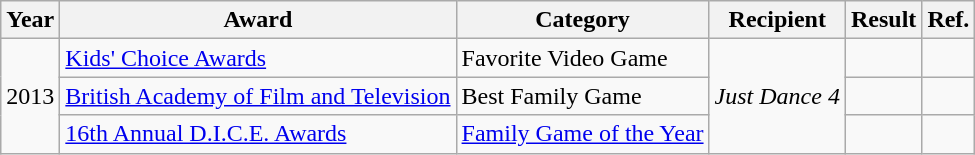<table class="wikitable">
<tr>
<th>Year</th>
<th>Award</th>
<th>Category</th>
<th>Recipient</th>
<th>Result</th>
<th>Ref.</th>
</tr>
<tr |>
<td rowspan="3">2013</td>
<td><a href='#'>Kids' Choice Awards</a></td>
<td>Favorite Video Game</td>
<td rowspan="3"><em>Just Dance 4</em></td>
<td></td>
<td></td>
</tr>
<tr>
<td><a href='#'>British Academy of Film and Television</a></td>
<td>Best Family Game</td>
<td></td>
<td></td>
</tr>
<tr>
<td><a href='#'>16th Annual D.I.C.E. Awards</a></td>
<td><a href='#'>Family Game of the Year</a></td>
<td></td>
<td></td>
</tr>
</table>
